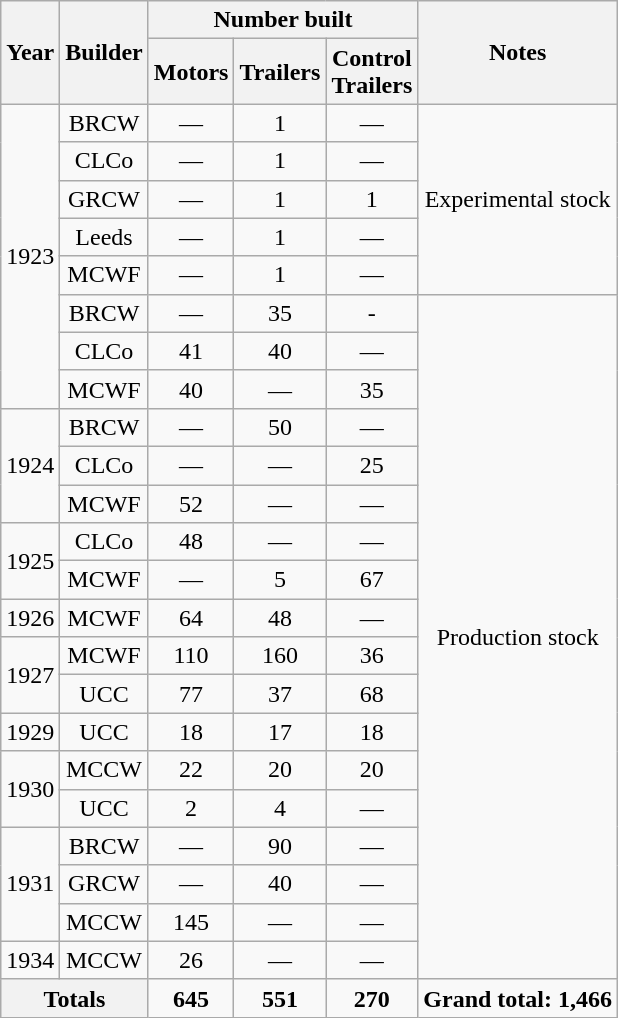<table class="wikitable" style="text-align:center;">
<tr>
<th rowspan=2>Year</th>
<th rowspan=2>Builder</th>
<th colspan=3>Number built</th>
<th rowspan=2>Notes</th>
</tr>
<tr>
<th>Motors</th>
<th>Trailers</th>
<th>Control<br>Trailers</th>
</tr>
<tr>
<td rowspan=8>1923</td>
<td>BRCW</td>
<td>—</td>
<td>1</td>
<td>—</td>
<td rowspan=5>Experimental stock</td>
</tr>
<tr>
<td>CLCo</td>
<td>—</td>
<td>1</td>
<td>—</td>
</tr>
<tr>
<td>GRCW</td>
<td>—</td>
<td>1</td>
<td>1</td>
</tr>
<tr>
<td>Leeds</td>
<td>—</td>
<td>1</td>
<td>—</td>
</tr>
<tr>
<td>MCWF</td>
<td>—</td>
<td>1</td>
<td>—</td>
</tr>
<tr>
<td>BRCW</td>
<td>—</td>
<td>35</td>
<td>-</td>
<td rowspan=18>Production stock</td>
</tr>
<tr>
<td>CLCo</td>
<td>41</td>
<td>40</td>
<td>—</td>
</tr>
<tr>
<td>MCWF</td>
<td>40</td>
<td>—</td>
<td>35</td>
</tr>
<tr>
<td rowspan=3>1924</td>
<td>BRCW</td>
<td>—</td>
<td>50</td>
<td>—</td>
</tr>
<tr>
<td>CLCo</td>
<td>—</td>
<td>—</td>
<td>25</td>
</tr>
<tr>
<td>MCWF</td>
<td>52</td>
<td>—</td>
<td>—</td>
</tr>
<tr>
<td rowspan=2>1925</td>
<td>CLCo</td>
<td>48</td>
<td>—</td>
<td>—</td>
</tr>
<tr>
<td>MCWF</td>
<td>—</td>
<td>5</td>
<td>67</td>
</tr>
<tr>
<td>1926</td>
<td>MCWF</td>
<td>64</td>
<td>48</td>
<td>—</td>
</tr>
<tr>
<td rowspan=2>1927</td>
<td>MCWF</td>
<td>110</td>
<td>160</td>
<td>36</td>
</tr>
<tr>
<td>UCC</td>
<td>77</td>
<td>37</td>
<td>68</td>
</tr>
<tr>
<td>1929</td>
<td>UCC</td>
<td>18</td>
<td>17</td>
<td>18</td>
</tr>
<tr>
<td rowspan=2>1930</td>
<td>MCCW</td>
<td>22</td>
<td>20</td>
<td>20</td>
</tr>
<tr>
<td>UCC</td>
<td>2</td>
<td>4</td>
<td>—</td>
</tr>
<tr>
<td rowspan=3>1931</td>
<td>BRCW</td>
<td>—</td>
<td>90</td>
<td>—</td>
</tr>
<tr>
<td>GRCW</td>
<td>—</td>
<td>40</td>
<td>—</td>
</tr>
<tr>
<td>MCCW</td>
<td>145</td>
<td>—</td>
<td>—</td>
</tr>
<tr>
<td>1934</td>
<td>MCCW</td>
<td>26</td>
<td>—</td>
<td>—</td>
</tr>
<tr style="font-weight:bold;">
<th colspan=2>Totals</th>
<td>645</td>
<td>551</td>
<td>270</td>
<td>Grand total: 1,466</td>
</tr>
</table>
